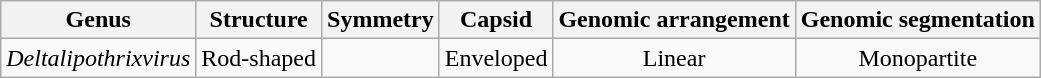<table class="wikitable sortable" style="text-align:center">
<tr>
<th>Genus</th>
<th>Structure</th>
<th>Symmetry</th>
<th>Capsid</th>
<th>Genomic arrangement</th>
<th>Genomic segmentation</th>
</tr>
<tr>
<td><em>Deltalipothrixvirus</em></td>
<td>Rod-shaped</td>
<td></td>
<td>Enveloped</td>
<td>Linear</td>
<td>Monopartite</td>
</tr>
</table>
